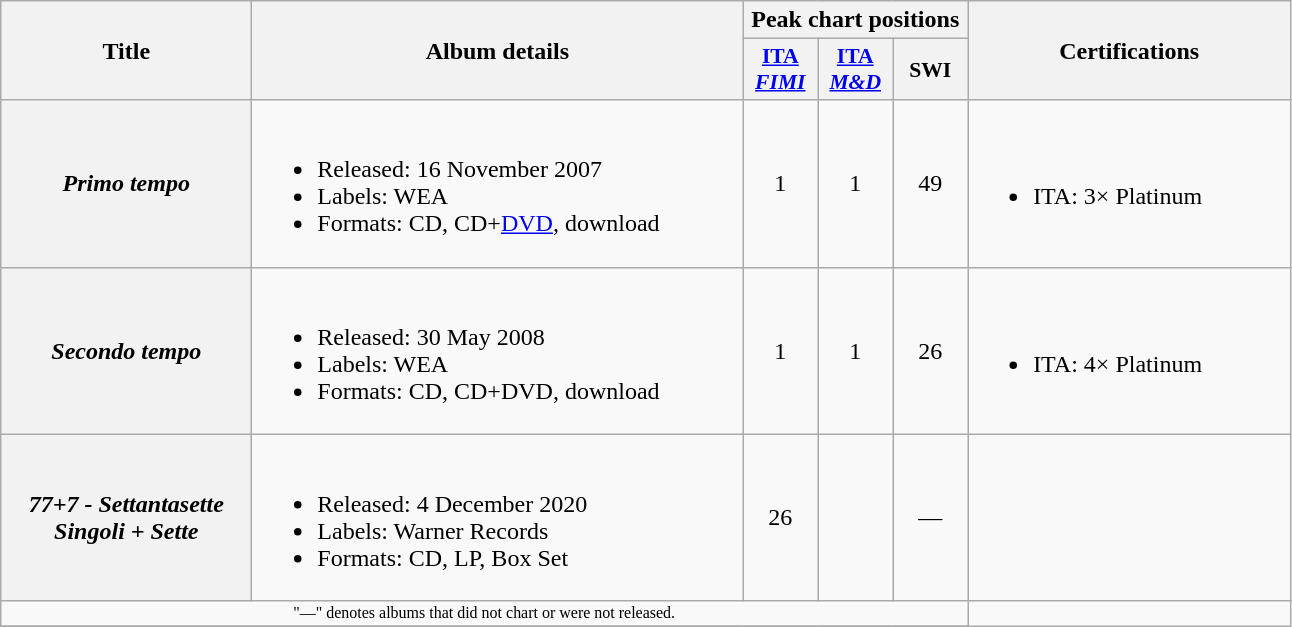<table class="wikitable plainrowheaders" style="text-align:center;" border="1">
<tr>
<th scope="col" rowspan="2" style="width:10em;">Title</th>
<th scope="col" rowspan="2" style="width:20em;">Album details</th>
<th scope="col" colspan="3">Peak chart positions</th>
<th scope="col" rowspan="2" style="width:13em;">Certifications</th>
</tr>
<tr>
<th scope="col" style="width:3em;font-size:90%;"><a href='#'>ITA<br><em>FIMI</em></a><br></th>
<th scope="col" style="width:3em;font-size:90%;"><a href='#'>ITA<br><em>M&D</em></a><br></th>
<th scope="col" style="width:3em;font-size:90%;">SWI<br></th>
</tr>
<tr>
<th scope="row"><em>Primo tempo</em></th>
<td align="left"><br><ul><li>Released: 16 November 2007</li><li>Labels: WEA</li><li>Formats: CD, CD+<a href='#'>DVD</a>, download</li></ul></td>
<td>1</td>
<td>1</td>
<td>49</td>
<td align="left"><br><ul><li>ITA: 3× Platinum</li></ul></td>
</tr>
<tr>
<th scope="row"><em>Secondo tempo</em></th>
<td align="left"><br><ul><li>Released: 30 May 2008</li><li>Labels: WEA</li><li>Formats: CD, CD+DVD, download</li></ul></td>
<td>1</td>
<td>1</td>
<td>26</td>
<td align="left"><br><ul><li>ITA: 4× Platinum</li></ul></td>
</tr>
<tr>
<th scope="row"><em>77+7 - Settantasette Singoli + Sette</em></th>
<td align="left"><br><ul><li>Released: 4 December 2020</li><li>Labels: Warner Records</li><li>Formats: CD, LP, Box Set</li></ul></td>
<td>26</td>
<td></td>
<td>—</td>
<td align="left"></td>
</tr>
<tr>
<td colspan="5" align="center" style="font-size:8pt">"—" denotes albums that did not chart or were not released.</td>
</tr>
<tr>
</tr>
</table>
